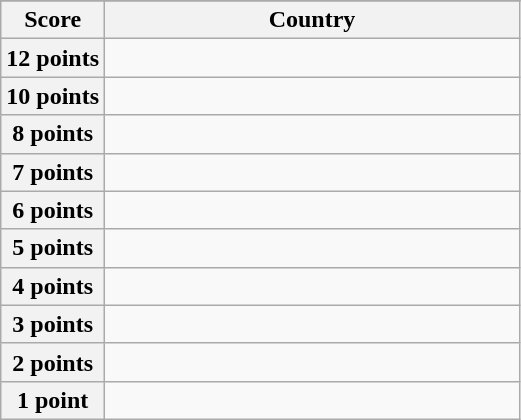<table class="wikitable">
<tr>
</tr>
<tr>
<th scope="col" width="20%">Score</th>
<th scope="col">Country</th>
</tr>
<tr>
<th scope="row">12 points</th>
<td></td>
</tr>
<tr>
<th scope="row">10 points</th>
<td></td>
</tr>
<tr>
<th scope="row">8 points</th>
<td></td>
</tr>
<tr>
<th scope="row">7 points</th>
<td></td>
</tr>
<tr>
<th scope="row">6 points</th>
<td></td>
</tr>
<tr>
<th scope="row">5 points</th>
<td></td>
</tr>
<tr>
<th scope="row">4 points</th>
<td></td>
</tr>
<tr>
<th scope="row">3 points</th>
<td></td>
</tr>
<tr>
<th scope="row">2 points</th>
<td></td>
</tr>
<tr>
<th scope="row">1 point</th>
<td></td>
</tr>
</table>
